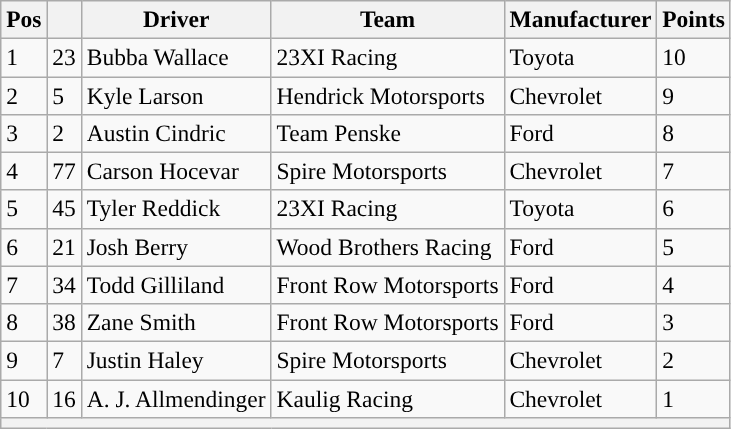<table class="wikitable" style="font-size:98%">
<tr>
<th>Pos</th>
<th></th>
<th>Driver</th>
<th>Team</th>
<th>Manufacturer</th>
<th>Points</th>
</tr>
<tr>
<td>1</td>
<td>23</td>
<td>Bubba Wallace</td>
<td>23XI Racing</td>
<td>Toyota</td>
<td>10</td>
</tr>
<tr>
<td>2</td>
<td>5</td>
<td>Kyle Larson</td>
<td>Hendrick Motorsports</td>
<td>Chevrolet</td>
<td>9</td>
</tr>
<tr>
<td>3</td>
<td>2</td>
<td>Austin Cindric</td>
<td>Team Penske</td>
<td>Ford</td>
<td>8</td>
</tr>
<tr>
<td>4</td>
<td>77</td>
<td>Carson Hocevar</td>
<td>Spire Motorsports</td>
<td>Chevrolet</td>
<td>7</td>
</tr>
<tr>
<td>5</td>
<td>45</td>
<td>Tyler Reddick</td>
<td>23XI Racing</td>
<td>Toyota</td>
<td>6</td>
</tr>
<tr>
<td>6</td>
<td>21</td>
<td>Josh Berry</td>
<td>Wood Brothers Racing</td>
<td>Ford</td>
<td>5</td>
</tr>
<tr>
<td>7</td>
<td>34</td>
<td>Todd Gilliland</td>
<td>Front Row Motorsports</td>
<td>Ford</td>
<td>4</td>
</tr>
<tr>
<td>8</td>
<td>38</td>
<td>Zane Smith</td>
<td>Front Row Motorsports</td>
<td>Ford</td>
<td>3</td>
</tr>
<tr>
<td>9</td>
<td>7</td>
<td>Justin Haley</td>
<td>Spire Motorsports</td>
<td>Chevrolet</td>
<td>2</td>
</tr>
<tr>
<td>10</td>
<td>16</td>
<td>A. J. Allmendinger</td>
<td>Kaulig Racing</td>
<td>Chevrolet</td>
<td>1</td>
</tr>
<tr>
<th colspan="6"></th>
</tr>
</table>
